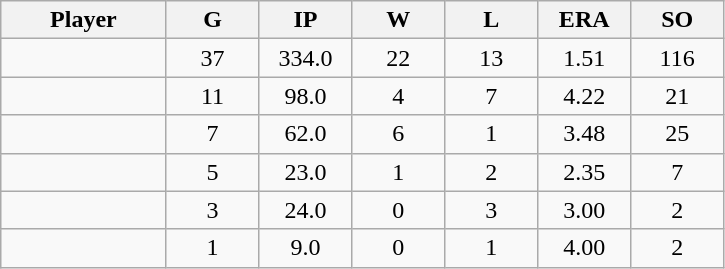<table class="wikitable sortable">
<tr>
<th bgcolor="#DDDDFF" width="16%">Player</th>
<th bgcolor="#DDDDFF" width="9%">G</th>
<th bgcolor="#DDDDFF" width="9%">IP</th>
<th bgcolor="#DDDDFF" width="9%">W</th>
<th bgcolor="#DDDDFF" width="9%">L</th>
<th bgcolor="#DDDDFF" width="9%">ERA</th>
<th bgcolor="#DDDDFF" width="9%">SO</th>
</tr>
<tr align="center">
<td></td>
<td>37</td>
<td>334.0</td>
<td>22</td>
<td>13</td>
<td>1.51</td>
<td>116</td>
</tr>
<tr align="center">
<td></td>
<td>11</td>
<td>98.0</td>
<td>4</td>
<td>7</td>
<td>4.22</td>
<td>21</td>
</tr>
<tr align="center">
<td></td>
<td>7</td>
<td>62.0</td>
<td>6</td>
<td>1</td>
<td>3.48</td>
<td>25</td>
</tr>
<tr align="center">
<td></td>
<td>5</td>
<td>23.0</td>
<td>1</td>
<td>2</td>
<td>2.35</td>
<td>7</td>
</tr>
<tr align="center">
<td></td>
<td>3</td>
<td>24.0</td>
<td>0</td>
<td>3</td>
<td>3.00</td>
<td>2</td>
</tr>
<tr align="center">
<td></td>
<td>1</td>
<td>9.0</td>
<td>0</td>
<td>1</td>
<td>4.00</td>
<td>2</td>
</tr>
</table>
